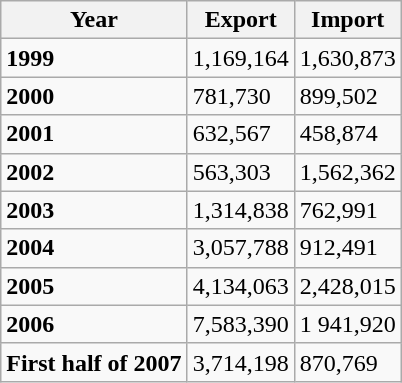<table class="wikitable">
<tr>
<th>Year</th>
<th>Export</th>
<th>Import</th>
</tr>
<tr>
<td><strong>1999</strong></td>
<td>1,169,164</td>
<td>1,630,873</td>
</tr>
<tr>
<td><strong>2000</strong></td>
<td>781,730</td>
<td>899,502</td>
</tr>
<tr>
<td><strong>2001</strong></td>
<td>632,567</td>
<td>458,874</td>
</tr>
<tr>
<td><strong>2002</strong></td>
<td>563,303</td>
<td>1,562,362</td>
</tr>
<tr>
<td><strong>2003</strong></td>
<td>1,314,838</td>
<td>762,991</td>
</tr>
<tr>
<td><strong>2004</strong></td>
<td>3,057,788</td>
<td>912,491</td>
</tr>
<tr>
<td><strong>2005</strong></td>
<td>4,134,063</td>
<td>2,428,015</td>
</tr>
<tr>
<td><strong>2006</strong></td>
<td>7,583,390</td>
<td>1 941,920</td>
</tr>
<tr>
<td><strong>First half of 2007</strong></td>
<td>3,714,198</td>
<td>870,769</td>
</tr>
</table>
